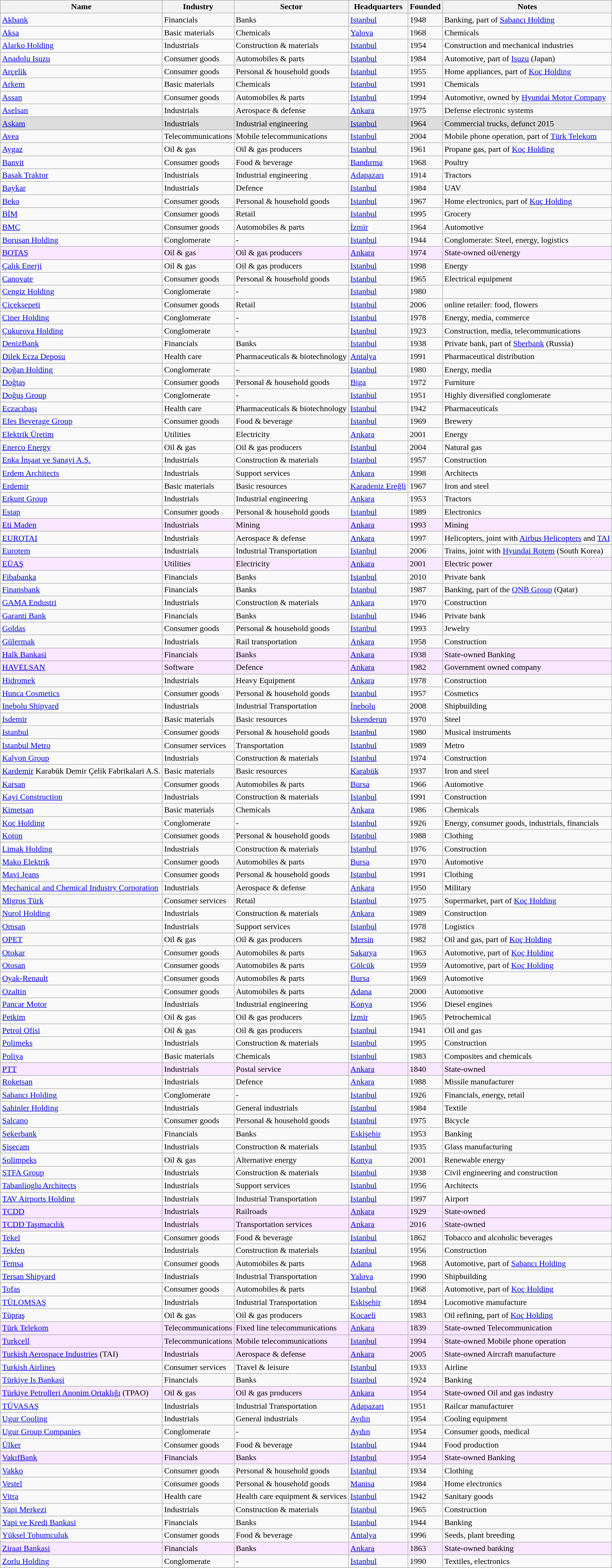<table class="wikitable sortable">
<tr>
<th>Name</th>
<th>Industry</th>
<th>Sector</th>
<th>Headquarters</th>
<th>Founded</th>
<th class="unsortable">Notes</th>
</tr>
<tr>
<td><a href='#'>Akbank</a></td>
<td>Financials</td>
<td>Banks</td>
<td><a href='#'>Istanbul</a></td>
<td>1948</td>
<td>Banking, part of <a href='#'>Sabancı Holding</a></td>
</tr>
<tr>
<td><a href='#'>Aksa</a></td>
<td>Basic materials</td>
<td>Chemicals</td>
<td><a href='#'>Yalova</a></td>
<td>1968</td>
<td>Chemicals</td>
</tr>
<tr>
<td><a href='#'>Alarko Holding</a></td>
<td>Industrials</td>
<td>Construction & materials</td>
<td><a href='#'>Istanbul</a></td>
<td>1954</td>
<td>Construction and mechanical industries</td>
</tr>
<tr>
<td><a href='#'>Anadolu Isuzu</a></td>
<td>Consumer goods</td>
<td>Automobiles & parts</td>
<td><a href='#'>Istanbul</a></td>
<td>1984</td>
<td>Automotive, part of <a href='#'>Isuzu</a> (Japan)</td>
</tr>
<tr>
<td><a href='#'>Arçelik</a></td>
<td>Consumer goods</td>
<td>Personal & household goods</td>
<td><a href='#'>Istanbul</a></td>
<td>1955</td>
<td>Home appliances, part of <a href='#'>Koç Holding</a></td>
</tr>
<tr>
<td><a href='#'>Arkem</a></td>
<td>Basic materials</td>
<td>Chemicals</td>
<td><a href='#'>Istanbul</a></td>
<td>1991</td>
<td>Chemicals</td>
</tr>
<tr>
<td><a href='#'>Assan</a></td>
<td>Consumer goods</td>
<td>Automobiles & parts</td>
<td><a href='#'>Istanbul</a></td>
<td>1994</td>
<td>Automotive, owned by <a href='#'>Hyundai Motor Company</a></td>
</tr>
<tr>
<td><a href='#'>Aselsan</a></td>
<td>Industrials</td>
<td>Aerospace & defense</td>
<td><a href='#'>Ankara</a></td>
<td>1975</td>
<td>Defense electronic systems</td>
</tr>
<tr style="background:#ddd;">
<td><a href='#'>Askam</a></td>
<td>Industrials</td>
<td>Industrial engineering</td>
<td><a href='#'>Istanbul</a></td>
<td>1964</td>
<td>Commercial trucks, defunct 2015</td>
</tr>
<tr>
<td><a href='#'>Avea</a></td>
<td>Telecommunications</td>
<td>Mobile telecommunications</td>
<td><a href='#'>Istanbul</a></td>
<td>2004</td>
<td>Mobile phone operation, part of <a href='#'>Türk Telekom</a></td>
</tr>
<tr>
<td><a href='#'>Aygaz</a></td>
<td>Oil & gas</td>
<td>Oil & gas producers</td>
<td><a href='#'>Istanbul</a></td>
<td>1961</td>
<td>Propane gas, part of <a href='#'>Koç Holding</a></td>
</tr>
<tr>
<td><a href='#'>Banvit</a></td>
<td>Consumer goods</td>
<td>Food & beverage</td>
<td><a href='#'>Bandırma</a></td>
<td>1968</td>
<td>Poultry</td>
</tr>
<tr>
<td><a href='#'>Basak Traktor</a></td>
<td>Industrials</td>
<td>Industrial engineering</td>
<td><a href='#'>Adapazarı</a></td>
<td>1914</td>
<td>Tractors</td>
</tr>
<tr>
<td><a href='#'>Baykar</a></td>
<td>Industrials</td>
<td>Defence</td>
<td><a href='#'>Istanbul</a></td>
<td>1984</td>
<td>UAV</td>
</tr>
<tr>
<td><a href='#'>Beko</a></td>
<td>Consumer goods</td>
<td>Personal & household goods</td>
<td><a href='#'>Istanbul</a></td>
<td>1967</td>
<td>Home electronics, part of <a href='#'>Koç Holding</a></td>
</tr>
<tr>
<td><a href='#'>BİM</a></td>
<td>Consumer goods</td>
<td>Retail</td>
<td><a href='#'>Istanbul</a></td>
<td>1995</td>
<td>Grocery</td>
</tr>
<tr>
<td><a href='#'>BMC</a></td>
<td>Consumer goods</td>
<td>Automobiles & parts</td>
<td><a href='#'>İzmir</a></td>
<td>1964</td>
<td>Automotive</td>
</tr>
<tr>
<td><a href='#'>Borusan Holding</a></td>
<td>Conglomerate</td>
<td>-</td>
<td><a href='#'>Istanbul</a></td>
<td>1944</td>
<td>Conglomerate: Steel, energy, logistics</td>
</tr>
<tr style="background:#f9e6ff;">
<td><a href='#'>BOTAŞ</a></td>
<td>Oil & gas</td>
<td>Oil & gas producers</td>
<td><a href='#'>Ankara</a></td>
<td>1974</td>
<td>State-owned oil/energy</td>
</tr>
<tr>
<td><a href='#'>Çalık Enerji</a></td>
<td>Oil & gas</td>
<td>Oil & gas producers</td>
<td><a href='#'>Istanbul</a></td>
<td>1998</td>
<td>Energy</td>
</tr>
<tr>
<td><a href='#'>Canovate</a></td>
<td>Consumer goods</td>
<td>Personal & household goods</td>
<td><a href='#'>Istanbul</a></td>
<td>1965</td>
<td>Electrical equipment</td>
</tr>
<tr>
<td><a href='#'>Cengiz Holding</a></td>
<td>Conglomerate</td>
<td>-</td>
<td><a href='#'>Istanbul</a></td>
<td>1980</td>
<td></td>
</tr>
<tr>
<td><a href='#'>Çiçeksepeti</a></td>
<td>Consumer goods</td>
<td>Retail</td>
<td><a href='#'>Istanbul</a></td>
<td>2006</td>
<td>online retailer: food, flowers</td>
</tr>
<tr>
<td><a href='#'>Ciner Holding</a></td>
<td>Conglomerate</td>
<td>-</td>
<td><a href='#'>Istanbul</a></td>
<td>1978</td>
<td>Energy, media, commerce</td>
</tr>
<tr>
<td><a href='#'>Çukurova Holding</a></td>
<td>Conglomerate</td>
<td>-</td>
<td><a href='#'>Istanbul</a></td>
<td>1923</td>
<td>Construction, media, telecommunications</td>
</tr>
<tr>
<td><a href='#'>DenizBank</a></td>
<td>Financials</td>
<td>Banks</td>
<td><a href='#'>Istanbul</a></td>
<td>1938</td>
<td>Private bank, part of <a href='#'>Sberbank</a> (Russia)</td>
</tr>
<tr>
<td><a href='#'>Dilek Ecza Deposu</a></td>
<td>Health care</td>
<td>Pharmaceuticals & biotechnology</td>
<td><a href='#'>Antalya</a></td>
<td>1991</td>
<td>Pharmaceutical distribution</td>
</tr>
<tr>
<td><a href='#'>Doğan Holding</a></td>
<td>Conglomerate</td>
<td>-</td>
<td><a href='#'>Istanbul</a></td>
<td>1980</td>
<td>Energy, media</td>
</tr>
<tr>
<td><a href='#'>Doğtaş</a></td>
<td>Consumer goods</td>
<td>Personal & household goods</td>
<td><a href='#'>Biga</a></td>
<td>1972</td>
<td>Furniture</td>
</tr>
<tr>
<td><a href='#'>Doğuş Group</a></td>
<td>Conglomerate</td>
<td>-</td>
<td><a href='#'>Istanbul</a></td>
<td>1951</td>
<td>Highly diversified conglomerate</td>
</tr>
<tr>
<td><a href='#'>Eczacıbaşı</a></td>
<td>Health care</td>
<td>Pharmaceuticals & biotechnology</td>
<td><a href='#'>Istanbul</a></td>
<td>1942</td>
<td>Pharmaceuticals</td>
</tr>
<tr>
<td><a href='#'>Efes Beverage Group</a></td>
<td>Consumer goods</td>
<td>Food & beverage</td>
<td><a href='#'>Istanbul</a></td>
<td>1969</td>
<td>Brewery</td>
</tr>
<tr>
<td><a href='#'>Elektrik Üretim</a></td>
<td>Utilities</td>
<td>Electricity</td>
<td><a href='#'>Ankara</a></td>
<td>2001</td>
<td>Energy</td>
</tr>
<tr>
<td><a href='#'>Enerco Energy</a></td>
<td>Oil & gas</td>
<td>Oil & gas producers</td>
<td><a href='#'>Istanbul</a></td>
<td>2004</td>
<td>Natural gas</td>
</tr>
<tr>
<td><a href='#'>Enka İnşaat ve Sanayi A.Ş.</a></td>
<td>Industrials</td>
<td>Construction & materials</td>
<td><a href='#'>Istanbul</a></td>
<td>1957</td>
<td>Construction</td>
</tr>
<tr>
<td><a href='#'>Erdem Architects</a></td>
<td>Industrials</td>
<td>Support services</td>
<td><a href='#'>Ankara</a></td>
<td>1998</td>
<td>Architects</td>
</tr>
<tr>
<td><a href='#'>Erdemir</a></td>
<td>Basic materials</td>
<td>Basic resources</td>
<td><a href='#'>Karadeniz Ereğli</a></td>
<td>1967</td>
<td>Iron and steel</td>
</tr>
<tr>
<td><a href='#'>Erkunt Group</a></td>
<td>Industrials</td>
<td>Industrial engineering</td>
<td><a href='#'>Ankara</a></td>
<td>1953</td>
<td>Tractors</td>
</tr>
<tr>
<td><a href='#'>Estap</a></td>
<td>Consumer goods</td>
<td>Personal & household goods</td>
<td><a href='#'>Istanbul</a></td>
<td>1989</td>
<td>Electronics</td>
</tr>
<tr style="background:#f9e6ff;">
<td><a href='#'>Eti Maden</a></td>
<td>Industrials</td>
<td>Mining</td>
<td><a href='#'>Ankara</a></td>
<td>1993</td>
<td>Mining</td>
</tr>
<tr>
<td><a href='#'>EUROTAI</a></td>
<td>Industrials</td>
<td>Aerospace & defense</td>
<td><a href='#'>Ankara</a></td>
<td>1997</td>
<td>Helicopters, joint with <a href='#'>Airbus Helicopters</a> and <a href='#'>TAI</a></td>
</tr>
<tr>
<td><a href='#'>Eurotem</a></td>
<td>Industrials</td>
<td>Industrial Transportation</td>
<td><a href='#'>Istanbul</a></td>
<td>2006</td>
<td>Trains, joint with <a href='#'>Hyundai Rotem</a> (South Korea)</td>
</tr>
<tr style="background:#f9e6ff;">
<td><a href='#'>EÜAŞ</a></td>
<td>Utilities</td>
<td>Electricity</td>
<td><a href='#'>Ankara</a></td>
<td>2001</td>
<td>Electric power</td>
</tr>
<tr>
<td><a href='#'>Fibabanka</a></td>
<td>Financials</td>
<td>Banks</td>
<td><a href='#'>Istanbul</a></td>
<td>2010</td>
<td>Private bank</td>
</tr>
<tr>
<td><a href='#'>Finansbank</a></td>
<td>Financials</td>
<td>Banks</td>
<td><a href='#'>Istanbul</a></td>
<td>1987</td>
<td>Banking, part of the <a href='#'>QNB Group</a> (Qatar)</td>
</tr>
<tr>
<td><a href='#'>GAMA Endustri</a></td>
<td>Industrials</td>
<td>Construction & materials</td>
<td><a href='#'>Ankara</a></td>
<td>1970</td>
<td>Construction</td>
</tr>
<tr>
<td><a href='#'>Garanti Bank</a></td>
<td>Financials</td>
<td>Banks</td>
<td><a href='#'>Istanbul</a></td>
<td>1946</td>
<td>Private bank</td>
</tr>
<tr>
<td><a href='#'>Goldas</a></td>
<td>Consumer goods</td>
<td>Personal & household goods</td>
<td><a href='#'>Istanbul</a></td>
<td>1993</td>
<td>Jewelry</td>
</tr>
<tr>
<td><a href='#'>Gülermak</a></td>
<td>Industrials</td>
<td>Rail transportation</td>
<td><a href='#'>Ankara</a></td>
<td>1958</td>
<td>Construction</td>
</tr>
<tr style="background:#f9e6ff;">
<td><a href='#'>Halk Bankasi</a></td>
<td>Financials</td>
<td>Banks</td>
<td><a href='#'>Ankara</a></td>
<td>1938</td>
<td>State-owned Banking</td>
</tr>
<tr style="background:#f9e6ff;">
<td><a href='#'>HAVELSAN</a></td>
<td>Software</td>
<td>Defence</td>
<td><a href='#'>Ankara</a></td>
<td>1982</td>
<td>Government owned company</td>
</tr>
<tr>
<td><a href='#'>Hidromek</a></td>
<td>Industrials</td>
<td>Heavy Equipment</td>
<td><a href='#'>Ankara</a></td>
<td>1978</td>
<td>Construction</td>
</tr>
<tr>
<td><a href='#'>Hunca Cosmetics</a></td>
<td>Consumer goods</td>
<td>Personal & household goods</td>
<td><a href='#'>Istanbul</a></td>
<td>1957</td>
<td>Cosmetics</td>
</tr>
<tr>
<td><a href='#'>Inebolu Shipyard</a></td>
<td>Industrials</td>
<td>Industrial Transportation</td>
<td><a href='#'>İnebolu</a></td>
<td>2008</td>
<td>Shipbuilding</td>
</tr>
<tr>
<td><a href='#'>Isdemir</a></td>
<td>Basic materials</td>
<td>Basic resources</td>
<td><a href='#'>İskenderun</a></td>
<td>1970</td>
<td>Steel</td>
</tr>
<tr>
<td><a href='#'>Istanbul</a></td>
<td>Consumer goods</td>
<td>Personal & household goods</td>
<td><a href='#'>Istanbul</a></td>
<td>1980</td>
<td>Musical instruments</td>
</tr>
<tr>
<td><a href='#'>Istanbul Metro</a></td>
<td>Consumer services</td>
<td>Transportation</td>
<td><a href='#'>Istanbul</a></td>
<td>1989</td>
<td>Metro</td>
</tr>
<tr>
<td><a href='#'>Kalyon Group</a></td>
<td>Industrials</td>
<td>Construction & materials</td>
<td><a href='#'>Istanbul</a></td>
<td>1974</td>
<td>Construction</td>
</tr>
<tr>
<td><a href='#'>Kardemir</a> Karabük Demir Çelik Fabrikalari A.S.</td>
<td>Basic materials</td>
<td>Basic resources</td>
<td><a href='#'>Karabük</a></td>
<td>1937</td>
<td>Iron and steel</td>
</tr>
<tr>
<td><a href='#'>Karsan</a></td>
<td>Consumer goods</td>
<td>Automobiles & parts</td>
<td><a href='#'>Bursa</a></td>
<td>1966</td>
<td>Automotive</td>
</tr>
<tr>
<td><a href='#'>Kayi Construction</a></td>
<td>Industrials</td>
<td>Construction & materials</td>
<td><a href='#'>Istanbul</a></td>
<td>1991</td>
<td>Construction</td>
</tr>
<tr>
<td><a href='#'>Kimetsan</a></td>
<td>Basic materials</td>
<td>Chemicals</td>
<td><a href='#'>Ankara</a></td>
<td>1986</td>
<td>Chemicals</td>
</tr>
<tr>
<td><a href='#'>Koç Holding</a></td>
<td>Conglomerate</td>
<td>-</td>
<td><a href='#'>Istanbul</a></td>
<td>1926</td>
<td>Energy, consumer goods, industrials, financials</td>
</tr>
<tr>
<td><a href='#'>Koton</a></td>
<td>Consumer goods</td>
<td>Personal & household goods</td>
<td><a href='#'>Istanbul</a></td>
<td>1988</td>
<td>Clothing</td>
</tr>
<tr>
<td><a href='#'>Limak Holding</a></td>
<td>Industrials</td>
<td>Construction & materials</td>
<td><a href='#'>Istanbul</a></td>
<td>1976</td>
<td>Construction</td>
</tr>
<tr>
<td><a href='#'>Mako Elektrik</a></td>
<td>Consumer goods</td>
<td>Automobiles & parts</td>
<td><a href='#'>Bursa</a></td>
<td>1970</td>
<td>Automotive</td>
</tr>
<tr>
<td><a href='#'>Mavi Jeans</a></td>
<td>Consumer goods</td>
<td>Personal & household goods</td>
<td><a href='#'>Istanbul</a></td>
<td>1991</td>
<td>Clothing</td>
</tr>
<tr>
<td><a href='#'>Mechanical and Chemical Industry Corporation</a></td>
<td>Industrials</td>
<td>Aerospace & defense</td>
<td><a href='#'>Ankara</a></td>
<td>1950</td>
<td>Military</td>
</tr>
<tr>
<td><a href='#'>Migros Türk</a></td>
<td>Consumer services</td>
<td>Retail</td>
<td><a href='#'>Istanbul</a></td>
<td>1975</td>
<td>Supermarket, part of <a href='#'>Koç Holding</a></td>
</tr>
<tr>
<td><a href='#'>Nurol Holding</a></td>
<td>Industrials</td>
<td>Construction & materials</td>
<td><a href='#'>Ankara</a></td>
<td>1989</td>
<td>Construction</td>
</tr>
<tr>
<td><a href='#'>Omsan</a></td>
<td>Industrials</td>
<td>Support services</td>
<td><a href='#'>Istanbul</a></td>
<td>1978</td>
<td>Logistics</td>
</tr>
<tr>
<td><a href='#'>OPET</a></td>
<td>Oil & gas</td>
<td>Oil & gas producers</td>
<td><a href='#'>Mersin</a></td>
<td>1982</td>
<td>Oil and gas, part of <a href='#'>Koç Holding</a></td>
</tr>
<tr>
<td><a href='#'>Otokar</a></td>
<td>Consumer goods</td>
<td>Automobiles & parts</td>
<td><a href='#'>Sakarya</a></td>
<td>1963</td>
<td>Automotive, part of <a href='#'>Koç Holding</a></td>
</tr>
<tr>
<td><a href='#'>Otosan</a></td>
<td>Consumer goods</td>
<td>Automobiles & parts</td>
<td><a href='#'>Gölcük</a></td>
<td>1959</td>
<td>Automotive, part of <a href='#'>Koç Holding</a></td>
</tr>
<tr>
<td><a href='#'>Oyak-Renault</a></td>
<td>Consumer goods</td>
<td>Automobiles & parts</td>
<td><a href='#'>Bursa</a></td>
<td>1969</td>
<td>Automotive</td>
</tr>
<tr>
<td><a href='#'>Ozaltin</a></td>
<td>Consumer goods</td>
<td>Automobiles & parts</td>
<td><a href='#'>Adana</a></td>
<td>2000</td>
<td>Automotive</td>
</tr>
<tr>
<td><a href='#'>Pancar Motor</a></td>
<td>Industrials</td>
<td>Industrial engineering</td>
<td><a href='#'>Konya</a></td>
<td>1956</td>
<td>Diesel engines</td>
</tr>
<tr>
<td><a href='#'>Petkim</a></td>
<td>Oil & gas</td>
<td>Oil & gas producers</td>
<td><a href='#'>İzmir</a></td>
<td>1965</td>
<td>Petrochemical</td>
</tr>
<tr>
<td><a href='#'>Petrol Ofisi</a></td>
<td>Oil & gas</td>
<td>Oil & gas producers</td>
<td><a href='#'>Istanbul</a></td>
<td>1941</td>
<td>Oil and gas</td>
</tr>
<tr>
<td><a href='#'>Polimeks</a></td>
<td>Industrials</td>
<td>Construction & materials</td>
<td><a href='#'>Istanbul</a></td>
<td>1995</td>
<td>Construction</td>
</tr>
<tr>
<td><a href='#'>Poliya</a></td>
<td>Basic materials</td>
<td>Chemicals</td>
<td><a href='#'>Istanbul</a></td>
<td>1983</td>
<td>Composites and chemicals</td>
</tr>
<tr style="background:#f9e6ff;">
<td><a href='#'>PTT</a></td>
<td>Industrials</td>
<td>Postal service</td>
<td><a href='#'>Ankara</a></td>
<td>1840</td>
<td>State-owned</td>
</tr>
<tr>
<td><a href='#'>Roketsan</a></td>
<td>Industrials</td>
<td>Defence</td>
<td><a href='#'>Ankara</a></td>
<td>1988</td>
<td>Missile manufacturer</td>
</tr>
<tr>
<td><a href='#'>Sabancı Holding</a></td>
<td>Conglomerate</td>
<td>-</td>
<td><a href='#'>Istanbul</a></td>
<td>1926</td>
<td>Financials, energy, retail</td>
</tr>
<tr>
<td><a href='#'>Sahinler Holding</a></td>
<td>Industrials</td>
<td>General industrials</td>
<td><a href='#'>Istanbul</a></td>
<td>1984</td>
<td>Textile</td>
</tr>
<tr>
<td><a href='#'>Salcano</a></td>
<td>Consumer goods</td>
<td>Personal & household goods</td>
<td><a href='#'>Istanbul</a></td>
<td>1975</td>
<td>Bicycle</td>
</tr>
<tr>
<td><a href='#'>Şekerbank</a></td>
<td>Financials</td>
<td>Banks</td>
<td><a href='#'>Eskişehir</a></td>
<td>1953</td>
<td>Banking</td>
</tr>
<tr>
<td><a href='#'>Şişecam</a></td>
<td>Industrials</td>
<td>Construction & materials</td>
<td><a href='#'>Istanbul</a></td>
<td>1935</td>
<td>Glass manufacturing</td>
</tr>
<tr>
<td><a href='#'>Solimpeks</a></td>
<td>Oil & gas</td>
<td>Alternative energy</td>
<td><a href='#'>Konya</a></td>
<td>2001</td>
<td>Renewable energy</td>
</tr>
<tr>
<td><a href='#'>STFA Group</a></td>
<td>Industrials</td>
<td>Construction & materials</td>
<td><a href='#'>Istanbul</a></td>
<td>1938</td>
<td>Civil engineering and construction</td>
</tr>
<tr>
<td><a href='#'>Tabanlioglu Architects</a></td>
<td>Industrials</td>
<td>Support services</td>
<td><a href='#'>Istanbul</a></td>
<td>1956</td>
<td>Architects</td>
</tr>
<tr>
<td><a href='#'>TAV Airports Holding</a></td>
<td>Industrials</td>
<td>Industrial Transportation</td>
<td><a href='#'>Istanbul</a></td>
<td>1997</td>
<td>Airport</td>
</tr>
<tr style="background:#f9e6ff;">
<td><a href='#'>TCDD</a></td>
<td>Industrials</td>
<td>Railroads</td>
<td><a href='#'>Ankara</a></td>
<td>1929</td>
<td>State-owned</td>
</tr>
<tr style="background:#f9e6ff;">
<td><a href='#'>TCDD Taşımacılık</a></td>
<td>Industrials</td>
<td>Transportation services</td>
<td><a href='#'>Ankara</a></td>
<td>2016</td>
<td>State-owned</td>
</tr>
<tr>
<td><a href='#'>Tekel</a></td>
<td>Consumer goods</td>
<td>Food & beverage</td>
<td><a href='#'>Istanbul</a></td>
<td>1862</td>
<td>Tobacco and alcoholic beverages</td>
</tr>
<tr>
<td><a href='#'>Tekfen</a></td>
<td>Industrials</td>
<td>Construction & materials</td>
<td><a href='#'>Istanbul</a></td>
<td>1956</td>
<td>Construction</td>
</tr>
<tr>
<td><a href='#'>Temsa</a></td>
<td>Consumer goods</td>
<td>Automobiles & parts</td>
<td><a href='#'>Adana</a></td>
<td>1968</td>
<td>Automotive, part of <a href='#'>Sabancı Holding</a></td>
</tr>
<tr>
<td><a href='#'>Tersan Shipyard</a></td>
<td>Industrials</td>
<td>Industrial Transportation</td>
<td><a href='#'>Yalova</a></td>
<td>1990</td>
<td>Shipbuilding</td>
</tr>
<tr>
<td><a href='#'>Tofas</a></td>
<td>Consumer goods</td>
<td>Automobiles & parts</td>
<td><a href='#'>Istanbul</a></td>
<td>1968</td>
<td>Automotive, part of <a href='#'>Koç Holding</a></td>
</tr>
<tr>
<td><a href='#'>TÜLOMSAŞ</a></td>
<td>Industrials</td>
<td>Industrial Transportation</td>
<td><a href='#'>Eskişehir</a></td>
<td>1894</td>
<td>Locomotive manufacture</td>
</tr>
<tr>
<td><a href='#'>Tüpraş</a></td>
<td>Oil & gas</td>
<td>Oil & gas producers</td>
<td><a href='#'>Kocaeli</a></td>
<td>1983</td>
<td>Oil refining, part of <a href='#'>Koç Holding</a></td>
</tr>
<tr style="background:#f9e6ff;">
<td><a href='#'>Türk Telekom</a></td>
<td>Telecommunications</td>
<td>Fixed line telecommunications</td>
<td><a href='#'>Ankara</a></td>
<td>1839</td>
<td>State-owned Telecommunication</td>
</tr>
<tr style="background:#f9e6ff;">
<td><a href='#'>Turkcell</a></td>
<td>Telecommunications</td>
<td>Mobile telecommunications</td>
<td><a href='#'>Istanbul</a></td>
<td>1994</td>
<td>State-owned Mobile phone operation</td>
</tr>
<tr style="background:#f9e6ff;">
<td><a href='#'>Turkish Aerospace Industries</a> (TAI)</td>
<td>Industrials</td>
<td>Aerospace & defense</td>
<td><a href='#'>Ankara</a></td>
<td>2005</td>
<td>State-owned Aircraft manufacture</td>
</tr>
<tr>
<td><a href='#'>Turkish Airlines</a></td>
<td>Consumer services</td>
<td>Travel & leisure</td>
<td><a href='#'>Istanbul</a></td>
<td>1933</td>
<td>Airline</td>
</tr>
<tr>
<td><a href='#'>Türkiye Is Bankasi</a></td>
<td>Financials</td>
<td>Banks</td>
<td><a href='#'>Istanbul</a></td>
<td>1924</td>
<td>Banking</td>
</tr>
<tr style="background:#f9e6ff;">
<td><a href='#'>Türkiye Petrolleri Anonim Ortaklığı</a> (TPAO)</td>
<td>Oil & gas</td>
<td>Oil & gas producers</td>
<td><a href='#'>Ankara</a></td>
<td>1954</td>
<td>State-owned Oil and gas industry</td>
</tr>
<tr>
<td><a href='#'>TÜVASAŞ</a></td>
<td>Industrials</td>
<td>Industrial Transportation</td>
<td><a href='#'>Adapazarı</a></td>
<td>1951</td>
<td>Railcar manufacturer</td>
</tr>
<tr>
<td><a href='#'>Ugur Cooling</a></td>
<td>Industrials</td>
<td>General industrials</td>
<td><a href='#'>Aydın</a></td>
<td>1954</td>
<td>Cooling equipment</td>
</tr>
<tr>
<td><a href='#'>Ugur Group Companies</a></td>
<td>Conglomerate</td>
<td>-</td>
<td><a href='#'>Aydın</a></td>
<td>1954</td>
<td>Consumer goods, medical</td>
</tr>
<tr>
<td><a href='#'>Ülker</a></td>
<td>Consumer goods</td>
<td>Food & beverage</td>
<td><a href='#'>Istanbul</a></td>
<td>1944</td>
<td>Food production</td>
</tr>
<tr style="background:#f9e6ff;">
<td><a href='#'>VakıfBank</a></td>
<td>Financials</td>
<td>Banks</td>
<td><a href='#'>Istanbul</a></td>
<td>1954</td>
<td>State-owned Banking</td>
</tr>
<tr>
<td><a href='#'>Vakko</a></td>
<td>Consumer goods</td>
<td>Personal & household goods</td>
<td><a href='#'>Istanbul</a></td>
<td>1934</td>
<td>Clothing</td>
</tr>
<tr>
<td><a href='#'>Vestel</a></td>
<td>Consumer goods</td>
<td>Personal & household goods</td>
<td><a href='#'>Manisa</a></td>
<td>1984</td>
<td>Home electronics</td>
</tr>
<tr>
<td><a href='#'>Vitra</a></td>
<td>Health care</td>
<td>Health care equipment & services</td>
<td><a href='#'>Istanbul</a></td>
<td>1942</td>
<td>Sanitary goods</td>
</tr>
<tr>
<td><a href='#'>Yapi Merkezi</a></td>
<td>Industrials</td>
<td>Construction & materials</td>
<td><a href='#'>Istanbul</a></td>
<td>1965</td>
<td>Construction</td>
</tr>
<tr>
<td><a href='#'>Yapi ve Kredi Bankasi</a></td>
<td>Financials</td>
<td>Banks</td>
<td><a href='#'>Istanbul</a></td>
<td>1944</td>
<td>Banking</td>
</tr>
<tr>
<td><a href='#'>Yüksel Tohumculuk</a></td>
<td>Consumer goods</td>
<td>Food & beverage</td>
<td><a href='#'>Antalya</a></td>
<td>1996</td>
<td>Seeds, plant breeding</td>
</tr>
<tr style="background:#f9e6ff;">
<td><a href='#'>Ziraat Bankasi</a></td>
<td>Financials</td>
<td>Banks</td>
<td><a href='#'>Ankara</a></td>
<td>1863</td>
<td>State-owned banking</td>
</tr>
<tr>
<td><a href='#'>Zorlu Holding</a></td>
<td>Conglomerate</td>
<td>-</td>
<td><a href='#'>Istanbul</a></td>
<td>1990</td>
<td>Textiles, electronics</td>
</tr>
</table>
